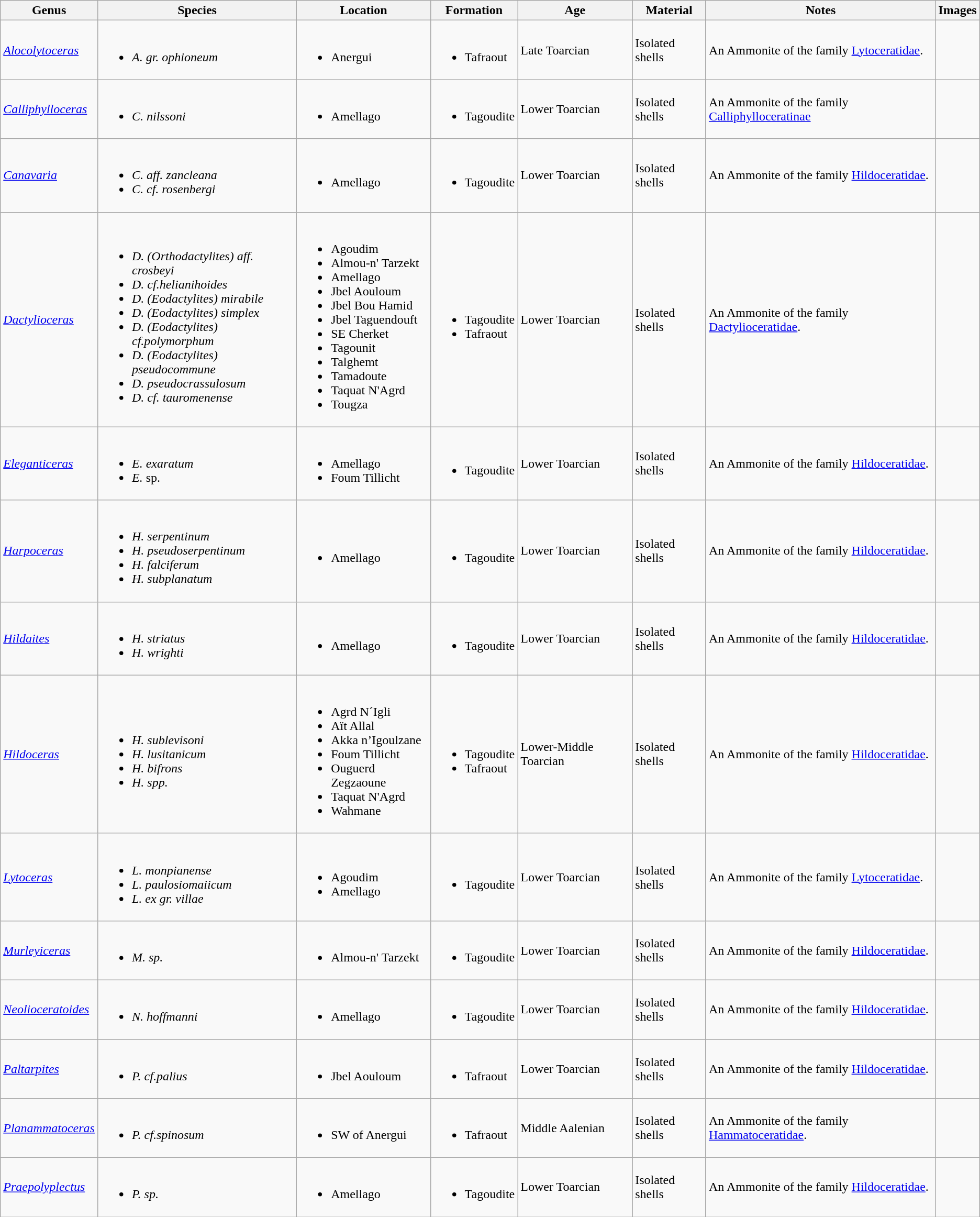<table class="wikitable">
<tr>
<th>Genus</th>
<th>Species</th>
<th>Location</th>
<th>Formation</th>
<th>Age</th>
<th>Material</th>
<th>Notes</th>
<th>Images</th>
</tr>
<tr>
<td><em><a href='#'>Alocolytoceras</a></em></td>
<td><br><ul><li><em>A. gr. ophioneum</em></li></ul></td>
<td><br><ul><li>Anergui</li></ul></td>
<td><br><ul><li>Tafraout</li></ul></td>
<td>Late Toarcian</td>
<td>Isolated shells</td>
<td>An Ammonite of the family <a href='#'>Lytoceratidae</a>.</td>
<td></td>
</tr>
<tr>
<td><em><a href='#'>Calliphylloceras</a></em></td>
<td><br><ul><li><em>C. nilssoni</em></li></ul></td>
<td><br><ul><li>Amellago</li></ul></td>
<td><br><ul><li>Tagoudite</li></ul></td>
<td>Lower Toarcian</td>
<td>Isolated shells</td>
<td>An Ammonite of the family <a href='#'>Calliphylloceratinae</a></td>
<td></td>
</tr>
<tr>
<td><a href='#'><em>Canavaria</em></a></td>
<td><br><ul><li><em>C. aff. zancleana</em></li><li><em>C. cf. rosenbergi</em></li></ul></td>
<td><br><ul><li>Amellago</li></ul></td>
<td><br><ul><li>Tagoudite</li></ul></td>
<td>Lower Toarcian</td>
<td>Isolated shells</td>
<td>An Ammonite of the family <a href='#'>Hildoceratidae</a>.</td>
<td></td>
</tr>
<tr>
<td><em><a href='#'>Dactylioceras</a></em></td>
<td><br><ul><li><em>D. (Orthodactylites) aff. crosbeyi</em></li><li><em>D. cf.helianihoides</em></li><li><em>D. (Eodactylites) mirabile</em></li><li><em>D. (Eodactylites) simplex</em></li><li><em>D. (Eodactylites) cf.polymorphum</em></li><li><em>D. (Eodactylites) pseudocommune</em></li><li><em>D. pseudocrassulosum</em></li><li><em>D. cf. tauromenense</em></li></ul></td>
<td><br><ul><li>Agoudim</li><li>Almou-n' Tarzekt</li><li>Amellago</li><li>Jbel Aouloum</li><li>Jbel Bou Hamid</li><li>Jbel Taguendouft</li><li>SE Cherket</li><li>Tagounit</li><li>Talghemt</li><li>Tamadoute</li><li>Taquat N'Agrd</li><li>Tougza</li></ul></td>
<td><br><ul><li>Tagoudite</li><li>Tafraout</li></ul></td>
<td>Lower Toarcian</td>
<td>Isolated shells</td>
<td>An Ammonite of the family <a href='#'>Dactylioceratidae</a>.</td>
<td></td>
</tr>
<tr>
<td><em><a href='#'>Eleganticeras</a></em></td>
<td><br><ul><li><em>E. exaratum</em></li><li><em>E.</em> sp.</li></ul></td>
<td><br><ul><li>Amellago</li><li>Foum Tillicht</li></ul></td>
<td><br><ul><li>Tagoudite</li></ul></td>
<td>Lower Toarcian</td>
<td>Isolated shells</td>
<td>An Ammonite of the family <a href='#'>Hildoceratidae</a>.</td>
<td></td>
</tr>
<tr>
<td><em><a href='#'>Harpoceras</a></em></td>
<td><br><ul><li><em>H. serpentinum</em></li><li><em>H. pseudoserpentinum</em></li><li><em>H. falciferum</em></li><li><em>H. subplanatum</em></li></ul></td>
<td><br><ul><li>Amellago</li></ul></td>
<td><br><ul><li>Tagoudite</li></ul></td>
<td>Lower Toarcian</td>
<td>Isolated shells</td>
<td>An Ammonite of the family <a href='#'>Hildoceratidae</a>.</td>
<td></td>
</tr>
<tr>
<td><em><a href='#'>Hildaites</a></em></td>
<td><br><ul><li><em>H. striatus</em></li><li><em>H. wrighti</em></li></ul></td>
<td><br><ul><li>Amellago</li></ul></td>
<td><br><ul><li>Tagoudite</li></ul></td>
<td>Lower Toarcian</td>
<td>Isolated shells</td>
<td>An Ammonite of the family <a href='#'>Hildoceratidae</a>.</td>
<td></td>
</tr>
<tr>
<td><em><a href='#'>Hildoceras</a></em></td>
<td><br><ul><li><em>H. sublevisoni</em></li><li><em>H. lusitanicum</em></li><li><em>H. bifrons</em></li><li><em>H. spp.</em></li></ul></td>
<td><br><ul><li>Agrd N´Igli</li><li>Aït Allal</li><li>Akka n’Igoulzane</li><li>Foum Tillicht</li><li>Ouguerd Zegzaoune</li><li>Taquat N'Agrd</li><li>Wahmane</li></ul></td>
<td><br><ul><li>Tagoudite</li><li>Tafraout</li></ul></td>
<td>Lower-Middle Toarcian</td>
<td>Isolated shells</td>
<td>An Ammonite of the family <a href='#'>Hildoceratidae</a>.</td>
<td></td>
</tr>
<tr>
<td><em><a href='#'>Lytoceras</a></em></td>
<td><br><ul><li><em>L. monpianense</em></li><li><em>L. paulosiomaiicum</em></li><li><em>L. ex gr. villae</em></li></ul></td>
<td><br><ul><li>Agoudim</li><li>Amellago</li></ul></td>
<td><br><ul><li>Tagoudite</li></ul></td>
<td>Lower Toarcian</td>
<td>Isolated shells</td>
<td>An Ammonite of the family <a href='#'>Lytoceratidae</a>.</td>
<td></td>
</tr>
<tr>
<td><em><a href='#'>Murleyiceras</a></em></td>
<td><br><ul><li><em>M. sp.</em></li></ul></td>
<td><br><ul><li>Almou-n' Tarzekt</li></ul></td>
<td><br><ul><li>Tagoudite</li></ul></td>
<td>Lower Toarcian</td>
<td>Isolated shells</td>
<td>An Ammonite of the family <a href='#'>Hildoceratidae</a>.</td>
<td></td>
</tr>
<tr>
<td><em><a href='#'>Neolioceratoides</a></em></td>
<td><br><ul><li><em>N. hoffmanni</em></li></ul></td>
<td><br><ul><li>Amellago</li></ul></td>
<td><br><ul><li>Tagoudite</li></ul></td>
<td>Lower Toarcian</td>
<td>Isolated shells</td>
<td>An Ammonite of the family <a href='#'>Hildoceratidae</a>.</td>
<td></td>
</tr>
<tr>
<td><em><a href='#'>Paltarpites</a></em></td>
<td><br><ul><li><em>P. cf.palius</em></li></ul></td>
<td><br><ul><li>Jbel Aouloum</li></ul></td>
<td><br><ul><li>Tafraout</li></ul></td>
<td>Lower Toarcian</td>
<td>Isolated shells</td>
<td>An Ammonite of the family <a href='#'>Hildoceratidae</a>.</td>
<td></td>
</tr>
<tr>
<td><em><a href='#'>Planammatoceras</a></em></td>
<td><br><ul><li><em>P. cf.spinosum</em></li></ul></td>
<td><br><ul><li>SW of Anergui</li></ul></td>
<td><br><ul><li>Tafraout</li></ul></td>
<td>Middle Aalenian</td>
<td>Isolated shells</td>
<td>An Ammonite of the family <a href='#'>Hammatoceratidae</a>.</td>
<td></td>
</tr>
<tr>
<td><em><a href='#'>Praepolyplectus</a></em></td>
<td><br><ul><li><em>P. sp.</em></li></ul></td>
<td><br><ul><li>Amellago</li></ul></td>
<td><br><ul><li>Tagoudite</li></ul></td>
<td>Lower Toarcian</td>
<td>Isolated shells</td>
<td>An Ammonite of the family <a href='#'>Hildoceratidae</a>.</td>
<td></td>
</tr>
</table>
